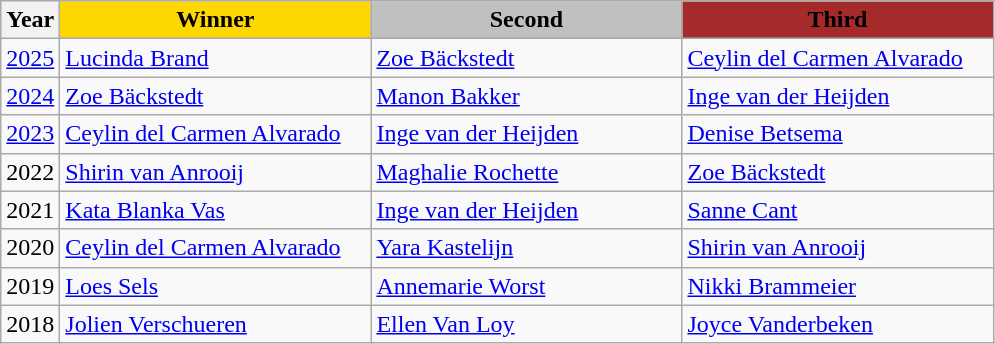<table class="wikitable">
<tr>
<th>Year</th>
<td style="background:gold; font-weight:bold; text-align:center" width="200">Winner</td>
<td style="background:silver; font-weight:bold; text-align:center" width="200">Second</td>
<td style="background:brown; font-weight:bold; text-align:center" width="200">Third</td>
</tr>
<tr>
<td><a href='#'>2025</a></td>
<td> <a href='#'>Lucinda Brand</a></td>
<td> <a href='#'>Zoe Bäckstedt</a></td>
<td> <a href='#'>Ceylin del Carmen Alvarado</a></td>
</tr>
<tr>
<td><a href='#'>2024</a></td>
<td> <a href='#'>Zoe Bäckstedt</a></td>
<td> <a href='#'>Manon Bakker</a></td>
<td> <a href='#'>Inge van der Heijden</a></td>
</tr>
<tr>
<td><a href='#'>2023</a></td>
<td> <a href='#'>Ceylin del Carmen Alvarado</a></td>
<td> <a href='#'>Inge van der Heijden</a></td>
<td> <a href='#'>Denise Betsema</a></td>
</tr>
<tr>
<td>2022</td>
<td> <a href='#'>Shirin van Anrooij</a></td>
<td> <a href='#'>Maghalie Rochette</a></td>
<td> <a href='#'>Zoe Bäckstedt</a></td>
</tr>
<tr>
<td>2021</td>
<td> <a href='#'>Kata Blanka Vas</a></td>
<td> <a href='#'>Inge van der Heijden</a></td>
<td> <a href='#'>Sanne Cant</a></td>
</tr>
<tr>
<td>2020</td>
<td> <a href='#'>Ceylin del Carmen Alvarado</a></td>
<td> <a href='#'>Yara Kastelijn</a></td>
<td> <a href='#'>Shirin van Anrooij</a></td>
</tr>
<tr>
<td>2019</td>
<td> <a href='#'>Loes Sels</a></td>
<td> <a href='#'>Annemarie Worst</a></td>
<td> <a href='#'>Nikki Brammeier</a></td>
</tr>
<tr>
<td>2018</td>
<td> <a href='#'>Jolien Verschueren</a></td>
<td> <a href='#'>Ellen Van Loy</a></td>
<td> <a href='#'>Joyce Vanderbeken</a></td>
</tr>
</table>
